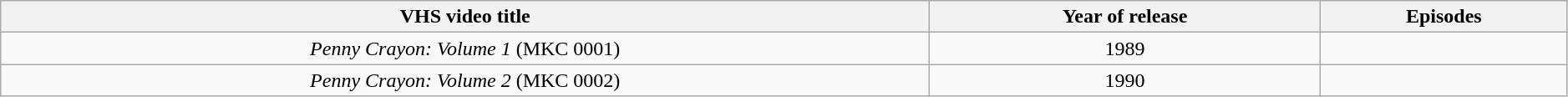<table class="wikitable" width=99%>
<tr>
<th>VHS video title</th>
<th>Year of release</th>
<th>Episodes</th>
</tr>
<tr>
<td align="center"><em>Penny Crayon: Volume 1</em> (MKC 0001)</td>
<td align="center">1989</td>
<td align="center"></td>
</tr>
<tr>
<td align="center"><em>Penny Crayon: Volume 2</em> (MKC 0002)</td>
<td align="center">1990</td>
<td align="center"></td>
</tr>
</table>
